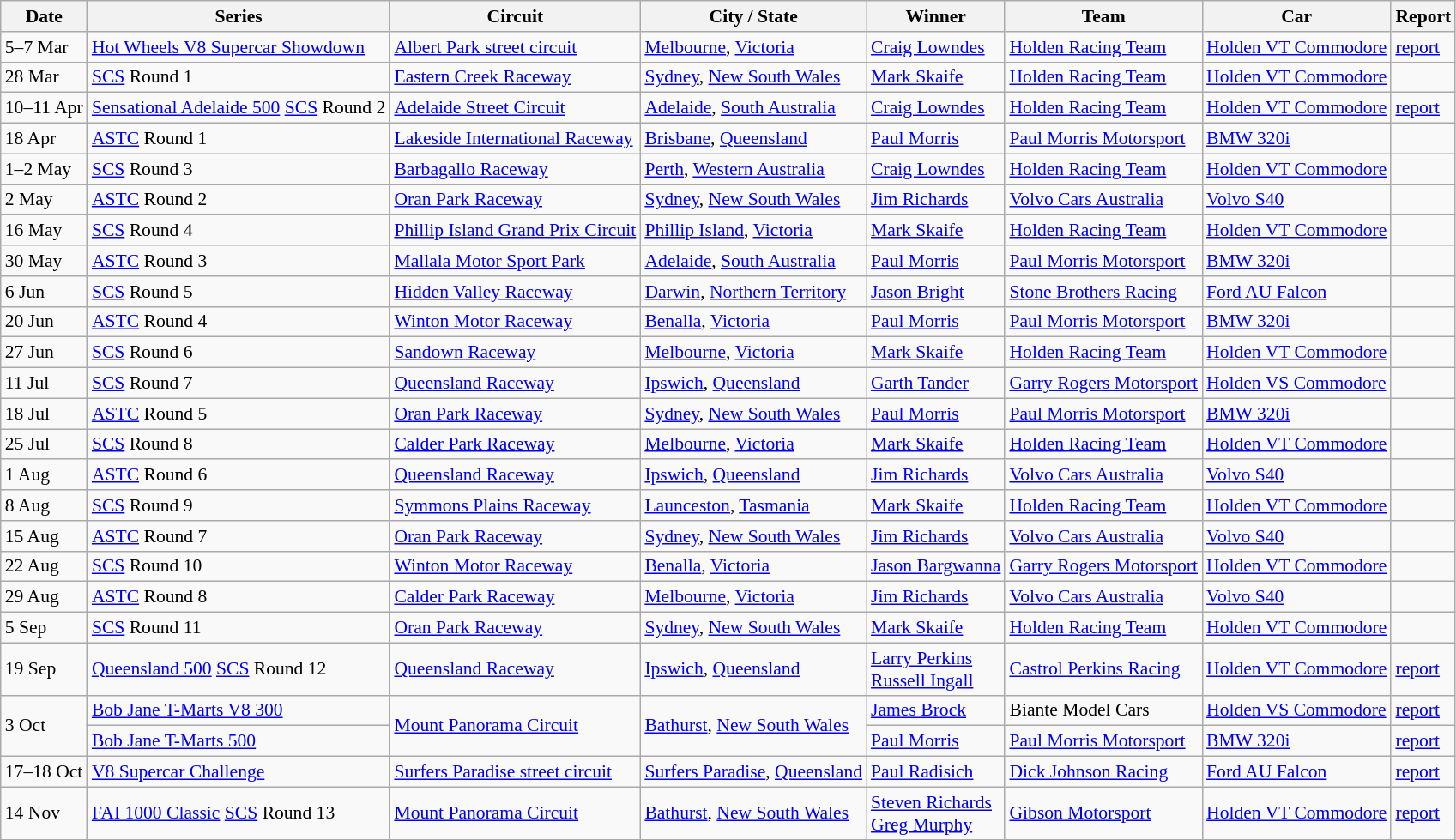<table class="wikitable" style="font-size: 90%">
<tr>
<th>Date</th>
<th>Series</th>
<th>Circuit</th>
<th>City / State</th>
<th>Winner</th>
<th>Team</th>
<th>Car</th>
<th>Report</th>
</tr>
<tr>
<td>5–7 Mar</td>
<td><a href='#'>Hot Wheels V8 Supercar Showdown</a></td>
<td><a href='#'>Albert Park street circuit</a></td>
<td><a href='#'>Melbourne</a>, <a href='#'>Victoria</a></td>
<td><a href='#'>Craig Lowndes</a></td>
<td><a href='#'>Holden Racing Team</a></td>
<td><a href='#'>Holden VT Commodore</a></td>
<td><a href='#'>report</a></td>
</tr>
<tr>
<td>28 Mar</td>
<td><a href='#'>SCS</a> Round 1</td>
<td><a href='#'>Eastern Creek Raceway</a></td>
<td><a href='#'>Sydney</a>, <a href='#'>New South Wales</a></td>
<td><a href='#'>Mark Skaife</a></td>
<td><a href='#'>Holden Racing Team</a></td>
<td><a href='#'>Holden VT Commodore</a></td>
<td></td>
</tr>
<tr>
<td>10–11 Apr</td>
<td><a href='#'>Sensational Adelaide 500</a> <a href='#'>SCS</a> Round 2</td>
<td><a href='#'>Adelaide Street Circuit</a></td>
<td><a href='#'>Adelaide</a>, <a href='#'>South Australia</a></td>
<td><a href='#'>Craig Lowndes</a></td>
<td><a href='#'>Holden Racing Team</a></td>
<td><a href='#'>Holden VT Commodore</a></td>
<td><a href='#'>report</a></td>
</tr>
<tr>
<td>18 Apr</td>
<td><a href='#'>ASTC</a> Round 1</td>
<td><a href='#'>Lakeside International Raceway</a></td>
<td><a href='#'>Brisbane</a>, <a href='#'>Queensland</a></td>
<td><a href='#'>Paul Morris</a></td>
<td><a href='#'>Paul Morris Motorsport</a></td>
<td><a href='#'>BMW 320i</a></td>
<td></td>
</tr>
<tr>
<td>1–2 May</td>
<td><a href='#'>SCS</a> Round 3</td>
<td><a href='#'>Barbagallo Raceway</a></td>
<td><a href='#'>Perth</a>, <a href='#'>Western Australia</a></td>
<td><a href='#'>Craig Lowndes</a></td>
<td><a href='#'>Holden Racing Team</a></td>
<td><a href='#'>Holden VT Commodore</a></td>
<td></td>
</tr>
<tr>
<td>2 May</td>
<td><a href='#'>ASTC</a> Round 2</td>
<td><a href='#'>Oran Park Raceway</a></td>
<td><a href='#'>Sydney</a>, <a href='#'>New South Wales</a></td>
<td><a href='#'>Jim Richards</a></td>
<td><a href='#'>Volvo Cars Australia</a></td>
<td><a href='#'>Volvo S40</a></td>
<td></td>
</tr>
<tr>
<td>16 May</td>
<td><a href='#'>SCS</a> Round 4</td>
<td><a href='#'>Phillip Island Grand Prix Circuit</a></td>
<td><a href='#'>Phillip Island</a>, <a href='#'>Victoria</a></td>
<td><a href='#'>Mark Skaife</a></td>
<td><a href='#'>Holden Racing Team</a></td>
<td><a href='#'>Holden VT Commodore</a></td>
<td></td>
</tr>
<tr>
<td>30 May</td>
<td><a href='#'>ASTC</a> Round 3</td>
<td><a href='#'>Mallala Motor Sport Park</a></td>
<td><a href='#'>Adelaide</a>, <a href='#'>South Australia</a></td>
<td><a href='#'>Paul Morris</a></td>
<td><a href='#'>Paul Morris Motorsport</a></td>
<td><a href='#'>BMW 320i</a></td>
<td></td>
</tr>
<tr>
<td>6 Jun</td>
<td><a href='#'>SCS</a> Round 5</td>
<td><a href='#'>Hidden Valley Raceway</a></td>
<td><a href='#'>Darwin</a>, <a href='#'>Northern Territory</a></td>
<td><a href='#'>Jason Bright</a></td>
<td><a href='#'>Stone Brothers Racing</a></td>
<td><a href='#'>Ford AU Falcon</a></td>
<td></td>
</tr>
<tr>
<td>20 Jun</td>
<td><a href='#'>ASTC</a> Round 4</td>
<td><a href='#'>Winton Motor Raceway</a></td>
<td><a href='#'>Benalla</a>, <a href='#'>Victoria</a></td>
<td><a href='#'>Paul Morris</a></td>
<td><a href='#'>Paul Morris Motorsport</a></td>
<td><a href='#'>BMW 320i</a></td>
<td></td>
</tr>
<tr>
<td>27 Jun</td>
<td><a href='#'>SCS</a> Round 6</td>
<td><a href='#'>Sandown Raceway</a></td>
<td><a href='#'>Melbourne</a>, <a href='#'>Victoria</a></td>
<td><a href='#'>Mark Skaife</a></td>
<td><a href='#'>Holden Racing Team</a></td>
<td><a href='#'>Holden VT Commodore</a></td>
<td></td>
</tr>
<tr>
<td>11 Jul</td>
<td><a href='#'>SCS</a> Round 7</td>
<td><a href='#'>Queensland Raceway</a></td>
<td><a href='#'>Ipswich</a>, <a href='#'>Queensland</a></td>
<td><a href='#'>Garth Tander</a></td>
<td><a href='#'>Garry Rogers Motorsport</a></td>
<td><a href='#'>Holden VS Commodore</a></td>
<td></td>
</tr>
<tr>
<td>18 Jul</td>
<td><a href='#'>ASTC</a> Round 5</td>
<td><a href='#'>Oran Park Raceway</a></td>
<td><a href='#'>Sydney</a>, <a href='#'>New South Wales</a></td>
<td><a href='#'>Paul Morris</a></td>
<td><a href='#'>Paul Morris Motorsport</a></td>
<td><a href='#'>BMW 320i</a></td>
<td></td>
</tr>
<tr>
<td>25 Jul</td>
<td><a href='#'>SCS</a> Round 8</td>
<td><a href='#'>Calder Park Raceway</a></td>
<td><a href='#'>Melbourne</a>, <a href='#'>Victoria</a></td>
<td><a href='#'>Mark Skaife</a></td>
<td><a href='#'>Holden Racing Team</a></td>
<td><a href='#'>Holden VT Commodore</a></td>
<td></td>
</tr>
<tr>
<td>1 Aug</td>
<td><a href='#'>ASTC</a> Round 6</td>
<td><a href='#'>Queensland Raceway</a></td>
<td><a href='#'>Ipswich</a>, <a href='#'>Queensland</a></td>
<td><a href='#'>Jim Richards</a></td>
<td><a href='#'>Volvo Cars Australia</a></td>
<td><a href='#'>Volvo S40</a></td>
<td></td>
</tr>
<tr>
<td>8 Aug</td>
<td><a href='#'>SCS</a> Round 9</td>
<td><a href='#'>Symmons Plains Raceway</a></td>
<td><a href='#'>Launceston</a>, <a href='#'>Tasmania</a></td>
<td><a href='#'>Mark Skaife</a></td>
<td><a href='#'>Holden Racing Team</a></td>
<td><a href='#'>Holden VT Commodore</a></td>
<td></td>
</tr>
<tr>
<td>15 Aug</td>
<td><a href='#'>ASTC</a> Round 7</td>
<td><a href='#'>Oran Park Raceway</a></td>
<td><a href='#'>Sydney</a>, <a href='#'>New South Wales</a></td>
<td><a href='#'>Jim Richards</a></td>
<td><a href='#'>Volvo Cars Australia</a></td>
<td><a href='#'>Volvo S40</a></td>
<td></td>
</tr>
<tr>
<td>22 Aug</td>
<td><a href='#'>SCS</a> Round 10</td>
<td><a href='#'>Winton Motor Raceway</a></td>
<td><a href='#'>Benalla</a>, <a href='#'>Victoria</a></td>
<td><a href='#'>Jason Bargwanna</a></td>
<td><a href='#'>Garry Rogers Motorsport</a></td>
<td><a href='#'>Holden VT Commodore</a></td>
<td></td>
</tr>
<tr>
<td>29 Aug</td>
<td><a href='#'>ASTC</a> Round 8</td>
<td><a href='#'>Calder Park Raceway</a></td>
<td><a href='#'>Melbourne</a>, <a href='#'>Victoria</a></td>
<td><a href='#'>Jim Richards</a></td>
<td><a href='#'>Volvo Cars Australia</a></td>
<td><a href='#'>Volvo S40</a></td>
<td></td>
</tr>
<tr>
<td>5 Sep</td>
<td><a href='#'>SCS</a> Round 11</td>
<td><a href='#'>Oran Park Raceway</a></td>
<td><a href='#'>Sydney</a>, <a href='#'>New South Wales</a></td>
<td><a href='#'>Mark Skaife</a></td>
<td><a href='#'>Holden Racing Team</a></td>
<td><a href='#'>Holden VT Commodore</a></td>
<td></td>
</tr>
<tr>
<td>19 Sep</td>
<td><a href='#'>Queensland 500</a> <a href='#'>SCS</a> Round 12</td>
<td><a href='#'>Queensland Raceway</a></td>
<td><a href='#'>Ipswich</a>, <a href='#'>Queensland</a></td>
<td><a href='#'>Larry Perkins</a><br><a href='#'>Russell Ingall</a></td>
<td><a href='#'>Castrol Perkins Racing</a></td>
<td><a href='#'>Holden VT Commodore</a></td>
<td><a href='#'>report</a></td>
</tr>
<tr>
<td rowspan=2>3 Oct</td>
<td><a href='#'>Bob Jane T-Marts V8 300</a></td>
<td rowspan=2><a href='#'>Mount Panorama Circuit</a></td>
<td rowspan=2><a href='#'>Bathurst</a>, <a href='#'>New South Wales</a></td>
<td><a href='#'>James Brock</a></td>
<td>Biante Model Cars</td>
<td><a href='#'>Holden VS Commodore</a></td>
<td><a href='#'>report</a></td>
</tr>
<tr>
<td><a href='#'>Bob Jane T-Marts 500</a></td>
<td><a href='#'>Paul Morris</a></td>
<td><a href='#'>Paul Morris Motorsport</a></td>
<td><a href='#'>BMW 320i</a></td>
<td><a href='#'>report</a></td>
</tr>
<tr>
<td>17–18 Oct</td>
<td><a href='#'>V8 Supercar Challenge</a></td>
<td><a href='#'>Surfers Paradise street circuit</a></td>
<td><a href='#'>Surfers Paradise</a>, <a href='#'>Queensland</a></td>
<td><a href='#'>Paul Radisich</a></td>
<td><a href='#'>Dick Johnson Racing</a></td>
<td><a href='#'>Ford AU Falcon</a></td>
<td><a href='#'>report</a></td>
</tr>
<tr>
<td>14 Nov</td>
<td><a href='#'>FAI 1000 Classic</a> <a href='#'>SCS</a> Round 13</td>
<td><a href='#'>Mount Panorama Circuit</a></td>
<td><a href='#'>Bathurst</a>, <a href='#'>New South Wales</a></td>
<td><a href='#'>Steven Richards</a><br><a href='#'>Greg Murphy</a></td>
<td><a href='#'>Gibson Motorsport</a></td>
<td><a href='#'>Holden VT Commodore</a></td>
<td><a href='#'>report</a></td>
</tr>
<tr>
</tr>
</table>
